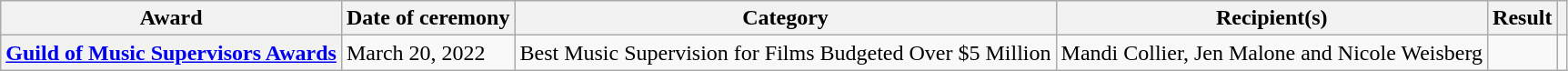<table class="wikitable plainrowheaders sortable">
<tr>
<th scope="col">Award</th>
<th scope="col">Date of ceremony</th>
<th scope="col">Category</th>
<th scope="col">Recipient(s)</th>
<th scope="col">Result</th>
<th scope="col" class="unsortable"></th>
</tr>
<tr>
<th scope="rowgroup"><a href='#'>Guild of Music Supervisors Awards</a></th>
<td>March 20, 2022</td>
<td>Best Music Supervision for Films Budgeted Over $5 Million</td>
<td>Mandi Collier, Jen Malone and Nicole Weisberg</td>
<td></td>
<td style="text-align:center;"><br></td>
</tr>
</table>
